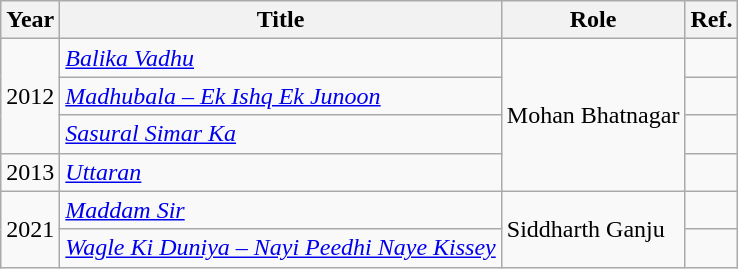<table class="wikitable sortable">
<tr>
<th>Year</th>
<th>Title</th>
<th>Role</th>
<th class="unsortable">Ref.</th>
</tr>
<tr>
<td rowspan="3">2012</td>
<td><em><a href='#'>Balika Vadhu</a></em></td>
<td rowspan="4">Mohan Bhatnagar</td>
<td></td>
</tr>
<tr>
<td><em><a href='#'>Madhubala – Ek Ishq Ek Junoon</a></em></td>
<td></td>
</tr>
<tr>
<td><em><a href='#'>Sasural Simar Ka</a></em></td>
<td></td>
</tr>
<tr>
<td>2013</td>
<td><em><a href='#'>Uttaran</a></em></td>
<td></td>
</tr>
<tr>
<td rowspan="2">2021</td>
<td><em><a href='#'>Maddam Sir</a></em></td>
<td rowspan="2">Siddharth Ganju</td>
<td></td>
</tr>
<tr>
<td><em><a href='#'>Wagle Ki Duniya – Nayi Peedhi Naye Kissey</a></em></td>
<td></td>
</tr>
</table>
